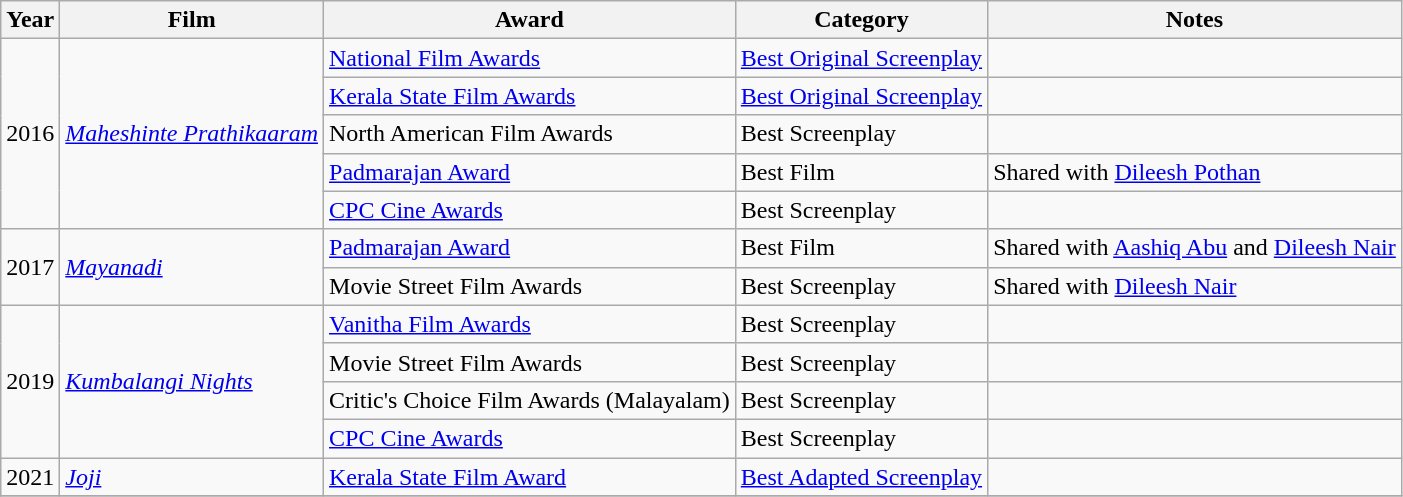<table class="wikitable">
<tr>
<th>Year</th>
<th>Film</th>
<th>Award</th>
<th>Category</th>
<th>Notes</th>
</tr>
<tr>
<td rowspan=5>2016</td>
<td rowspan=5><em><a href='#'>Maheshinte Prathikaaram</a></em></td>
<td><a href='#'>National Film Awards</a></td>
<td><a href='#'>Best Original Screenplay</a></td>
<td></td>
</tr>
<tr>
<td><a href='#'>Kerala State Film Awards</a></td>
<td><a href='#'>Best Original Screenplay</a></td>
<td></td>
</tr>
<tr>
<td>North American Film Awards</td>
<td>Best Screenplay</td>
<td></td>
</tr>
<tr>
<td><a href='#'>Padmarajan Award</a></td>
<td>Best Film</td>
<td>Shared with <a href='#'>Dileesh Pothan</a></td>
</tr>
<tr>
<td><a href='#'>CPC Cine Awards</a></td>
<td>Best Screenplay</td>
<td></td>
</tr>
<tr>
<td rowspan=2>2017</td>
<td rowspan=2><em><a href='#'>Mayanadi</a></em></td>
<td><a href='#'>Padmarajan Award</a></td>
<td>Best Film</td>
<td>Shared with <a href='#'>Aashiq Abu</a> and <a href='#'>Dileesh Nair</a></td>
</tr>
<tr>
<td>Movie Street Film Awards</td>
<td>Best Screenplay</td>
<td>Shared with <a href='#'>Dileesh Nair</a></td>
</tr>
<tr>
<td rowspan=4>2019</td>
<td rowspan=4><em><a href='#'>Kumbalangi Nights</a></em></td>
<td><a href='#'>Vanitha Film Awards</a></td>
<td>Best Screenplay</td>
<td></td>
</tr>
<tr>
<td>Movie Street Film Awards</td>
<td>Best Screenplay</td>
<td></td>
</tr>
<tr>
<td>Critic's Choice Film Awards (Malayalam)</td>
<td>Best Screenplay</td>
<td></td>
</tr>
<tr>
<td><a href='#'>CPC Cine Awards</a></td>
<td>Best Screenplay</td>
<td></td>
</tr>
<tr>
<td>2021</td>
<td><em><a href='#'>Joji</a></em></td>
<td><a href='#'>Kerala State Film Award</a></td>
<td><a href='#'>Best Adapted Screenplay</a></td>
<td></td>
</tr>
<tr>
</tr>
</table>
